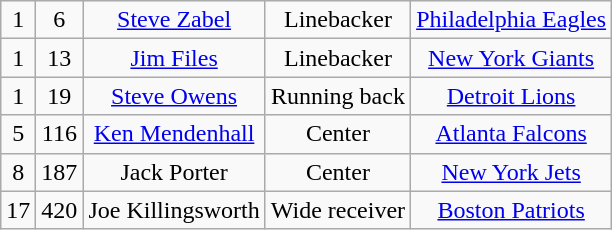<table class="wikitable" style="text-align:center">
<tr>
<td>1</td>
<td>6</td>
<td><a href='#'>Steve Zabel</a></td>
<td>Linebacker</td>
<td><a href='#'>Philadelphia Eagles</a></td>
</tr>
<tr>
<td>1</td>
<td>13</td>
<td><a href='#'>Jim Files</a></td>
<td>Linebacker</td>
<td><a href='#'>New York Giants</a></td>
</tr>
<tr>
<td>1</td>
<td>19</td>
<td><a href='#'>Steve Owens</a></td>
<td>Running back</td>
<td><a href='#'>Detroit Lions</a></td>
</tr>
<tr>
<td>5</td>
<td>116</td>
<td><a href='#'>Ken Mendenhall</a></td>
<td>Center</td>
<td><a href='#'>Atlanta Falcons</a></td>
</tr>
<tr>
<td>8</td>
<td>187</td>
<td>Jack Porter</td>
<td>Center</td>
<td><a href='#'>New York Jets</a></td>
</tr>
<tr>
<td>17</td>
<td>420</td>
<td>Joe Killingsworth</td>
<td>Wide receiver</td>
<td><a href='#'>Boston Patriots</a></td>
</tr>
</table>
